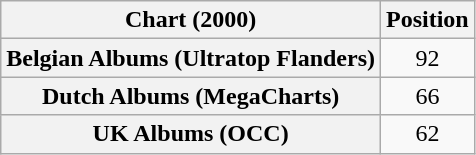<table class="wikitable sortable plainrowheaders">
<tr>
<th scope="col">Chart (2000)</th>
<th scope="col">Position</th>
</tr>
<tr>
<th scope="row">Belgian Albums (Ultratop Flanders)</th>
<td style="text-align:center;">92</td>
</tr>
<tr>
<th scope="row">Dutch Albums (MegaCharts)</th>
<td style="text-align:center;">66</td>
</tr>
<tr>
<th scope="row">UK Albums (OCC)</th>
<td style="text-align:center;">62</td>
</tr>
</table>
